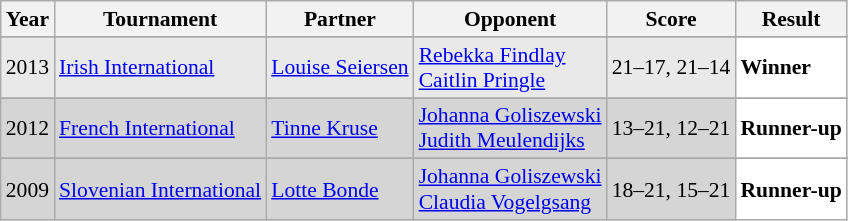<table class="sortable wikitable" style="font-size: 90%;">
<tr>
<th>Year</th>
<th>Tournament</th>
<th>Partner</th>
<th>Opponent</th>
<th>Score</th>
<th>Result</th>
</tr>
<tr>
</tr>
<tr style="background:#E9E9E9">
<td align="center">2013</td>
<td align="left"><a href='#'>Irish International</a></td>
<td align="left"> <a href='#'>Louise Seiersen</a></td>
<td align="left"> <a href='#'>Rebekka Findlay</a><br> <a href='#'>Caitlin Pringle</a></td>
<td align="left">21–17, 21–14</td>
<td style="text-align:left; background:white"> <strong>Winner</strong></td>
</tr>
<tr>
</tr>
<tr style="background:#D5D5D5">
<td align="center">2012</td>
<td align="left"><a href='#'>French International</a></td>
<td align="left"> <a href='#'>Tinne Kruse</a></td>
<td align="left"> <a href='#'>Johanna Goliszewski</a><br> <a href='#'>Judith Meulendijks</a></td>
<td align="left">13–21, 12–21</td>
<td style="text-align:left; background:white"> <strong>Runner-up</strong></td>
</tr>
<tr>
</tr>
<tr style="background:#D5D5D5">
<td align="center">2009</td>
<td align="left"><a href='#'>Slovenian International</a></td>
<td align="left"> <a href='#'>Lotte Bonde</a></td>
<td align="left"> <a href='#'>Johanna Goliszewski</a><br> <a href='#'>Claudia Vogelgsang</a></td>
<td align="left">18–21, 15–21</td>
<td style="text-align:left; background:white"> <strong>Runner-up</strong></td>
</tr>
</table>
